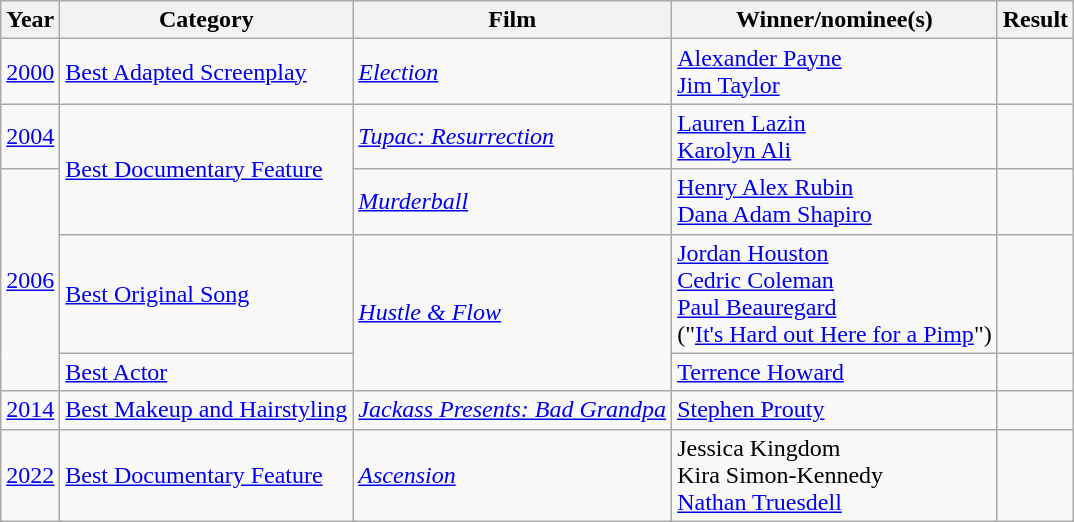<table class="wikitable">
<tr>
<th scope="col">Year</th>
<th scope="col">Category</th>
<th scope="col">Film</th>
<th scope="col">Winner/nominee(s)</th>
<th scope="col">Result</th>
</tr>
<tr>
<td><a href='#'>2000</a></td>
<td><a href='#'>Best Adapted Screenplay</a></td>
<td><em><a href='#'>Election</a></em></td>
<td><a href='#'>Alexander Payne</a><br><a href='#'>Jim Taylor</a></td>
<td></td>
</tr>
<tr>
<td><a href='#'>2004</a></td>
<td rowspan="2"><a href='#'>Best Documentary Feature</a></td>
<td><em><a href='#'>Tupac: Resurrection</a></em></td>
<td><a href='#'>Lauren Lazin</a><br><a href='#'>Karolyn Ali</a></td>
<td></td>
</tr>
<tr>
<td rowspan="3"><a href='#'>2006</a></td>
<td><em><a href='#'>Murderball</a></em></td>
<td><a href='#'>Henry Alex Rubin</a><br><a href='#'>Dana Adam Shapiro</a></td>
<td></td>
</tr>
<tr>
<td><a href='#'>Best Original Song</a></td>
<td rowspan="2"><em><a href='#'>Hustle & Flow</a></em></td>
<td><a href='#'>Jordan Houston</a><br><a href='#'>Cedric Coleman</a><br><a href='#'>Paul Beauregard</a><br>("<a href='#'>It's Hard out Here for a Pimp</a>")</td>
<td></td>
</tr>
<tr>
<td><a href='#'>Best Actor</a></td>
<td><a href='#'>Terrence Howard</a></td>
<td></td>
</tr>
<tr>
<td rowspan="1"><a href='#'>2014</a></td>
<td><a href='#'>Best Makeup and Hairstyling</a></td>
<td><em><a href='#'>Jackass Presents: Bad Grandpa</a></em></td>
<td><a href='#'>Stephen Prouty</a></td>
<td></td>
</tr>
<tr>
<td rowspan="1"><a href='#'>2022</a></td>
<td><a href='#'>Best Documentary Feature</a></td>
<td><em><a href='#'>Ascension</a></em></td>
<td>Jessica Kingdom <br> Kira Simon-Kennedy <br> <a href='#'>Nathan Truesdell</a></td>
<td></td>
</tr>
</table>
